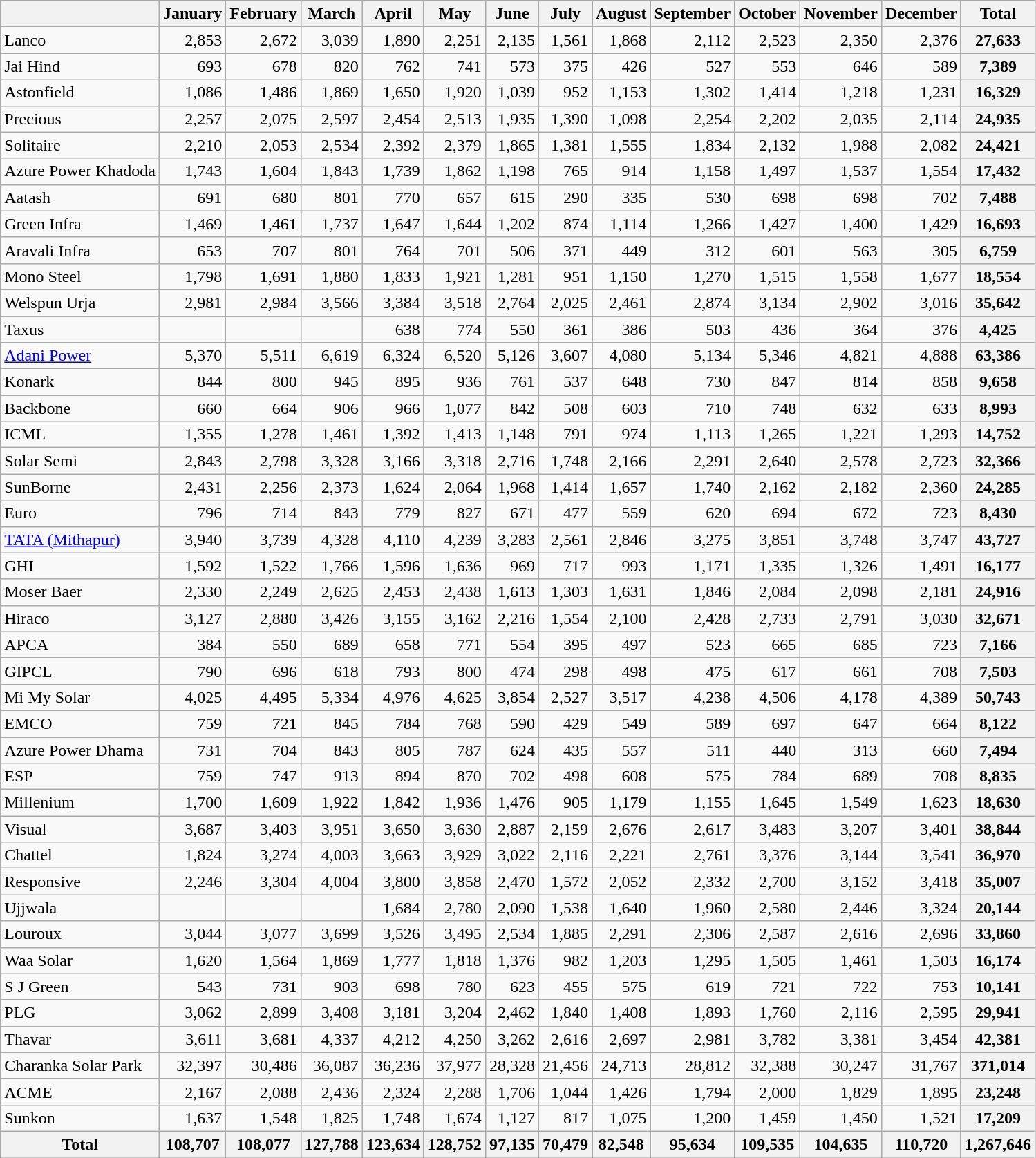<table class="wikitable collapsible collapsed" style="text-align:right">
<tr>
<th></th>
<th>January</th>
<th>February</th>
<th>March</th>
<th>April</th>
<th>May</th>
<th>June</th>
<th>July</th>
<th>August</th>
<th>September</th>
<th>October</th>
<th>November</th>
<th>December</th>
<th>Total</th>
</tr>
<tr>
<td align=left>Lanco</td>
<td>2,853</td>
<td>2,672</td>
<td>3,039</td>
<td>1,890</td>
<td>2,251</td>
<td>2,135</td>
<td>1,561</td>
<td>1,868</td>
<td>2,112</td>
<td>2,523</td>
<td>2,350</td>
<td>2,376</td>
<th>27,633</th>
</tr>
<tr>
<td align=left>Jai Hind</td>
<td>693</td>
<td>678</td>
<td>820</td>
<td>762</td>
<td>741</td>
<td>573</td>
<td>375</td>
<td>426</td>
<td>527</td>
<td>553</td>
<td>646</td>
<td>589</td>
<th>7,389</th>
</tr>
<tr>
<td align=left>Astonfield</td>
<td>1,086</td>
<td>1,486</td>
<td>1,869</td>
<td>1,650</td>
<td>1,920</td>
<td>1,039</td>
<td>952</td>
<td>1,153</td>
<td>1,302</td>
<td>1,414</td>
<td>1,218</td>
<td>1,231</td>
<th>16,329</th>
</tr>
<tr>
<td align=left>Precious</td>
<td>2,257</td>
<td>2,075</td>
<td>2,597</td>
<td>2,454</td>
<td>2,513</td>
<td>1,935</td>
<td>1,390</td>
<td>1,098</td>
<td>2,254</td>
<td>2,202</td>
<td>2,035</td>
<td>2,114</td>
<th>24,935</th>
</tr>
<tr>
<td align=left>Solitaire</td>
<td>2,210</td>
<td>2,053</td>
<td>2,534</td>
<td>2,392</td>
<td>2,379</td>
<td>1,865</td>
<td>1,381</td>
<td>1,555</td>
<td>1,834</td>
<td>2,132</td>
<td>1,988</td>
<td>2,082</td>
<th>24,421</th>
</tr>
<tr>
<td align=left>Azure Power Khadoda</td>
<td>1,743</td>
<td>1,604</td>
<td>1,843</td>
<td>1,739</td>
<td>1,862</td>
<td>1,198</td>
<td>765</td>
<td>914</td>
<td>1,158</td>
<td>1,497</td>
<td>1,537</td>
<td>1,554</td>
<th>17,432</th>
</tr>
<tr>
<td align=left>Aatash</td>
<td>691</td>
<td>680</td>
<td>801</td>
<td>770</td>
<td>657</td>
<td>615</td>
<td>290</td>
<td>335</td>
<td>530</td>
<td>698</td>
<td>698</td>
<td>702</td>
<th>7,488</th>
</tr>
<tr>
<td align=left>Green Infra</td>
<td>1,469</td>
<td>1,461</td>
<td>1,737</td>
<td>1,647</td>
<td>1,644</td>
<td>1,202</td>
<td>874</td>
<td>1,114</td>
<td>1,266</td>
<td>1,427</td>
<td>1,400</td>
<td>1,429</td>
<th>16,693</th>
</tr>
<tr>
<td align=left>Aravali Infra</td>
<td>653</td>
<td>707</td>
<td>801</td>
<td>764</td>
<td>701</td>
<td>506</td>
<td>371</td>
<td>449</td>
<td>312</td>
<td>601</td>
<td>563</td>
<td>305</td>
<th>6,759</th>
</tr>
<tr>
<td align=left>Mono Steel</td>
<td>1,798</td>
<td>1,691</td>
<td>1,880</td>
<td>1,833</td>
<td>1,921</td>
<td>1,281</td>
<td>951</td>
<td>1,150</td>
<td>1,270</td>
<td>1,515</td>
<td>1,558</td>
<td>1,677</td>
<th>18,554</th>
</tr>
<tr>
<td align=left>Welspun Urja</td>
<td>2,981</td>
<td>2,984</td>
<td>3,566</td>
<td>3,384</td>
<td>3,518</td>
<td>2,764</td>
<td>2,025</td>
<td>2,461</td>
<td>2,874</td>
<td>3,134</td>
<td>2,902</td>
<td>3,016</td>
<th>35,642</th>
</tr>
<tr>
<td align=left>Taxus</td>
<td></td>
<td></td>
<td></td>
<td>638</td>
<td>774</td>
<td>550</td>
<td>361</td>
<td>386</td>
<td>503</td>
<td>436</td>
<td>364</td>
<td>376</td>
<th>4,425</th>
</tr>
<tr>
<td align=left><a href='#'>Adani Power</a></td>
<td>5,370</td>
<td>5,511</td>
<td>6,619</td>
<td>6,324</td>
<td>6,520</td>
<td>5,126</td>
<td>3,607</td>
<td>4,080</td>
<td>5,134</td>
<td>5,346</td>
<td>4,821</td>
<td>4,888</td>
<th>63,386</th>
</tr>
<tr>
<td align=left>Konark</td>
<td>844</td>
<td>800</td>
<td>945</td>
<td>895</td>
<td>936</td>
<td>761</td>
<td>537</td>
<td>648</td>
<td>730</td>
<td>847</td>
<td>814</td>
<td>858</td>
<th>9,658</th>
</tr>
<tr>
<td align=left>Backbone</td>
<td>660</td>
<td>664</td>
<td>906</td>
<td>966</td>
<td>1,077</td>
<td>842</td>
<td>508</td>
<td>603</td>
<td>710</td>
<td>748</td>
<td>632</td>
<td>633</td>
<th>8,993</th>
</tr>
<tr>
<td align=left>ICML</td>
<td>1,355</td>
<td>1,278</td>
<td>1,461</td>
<td>1,392</td>
<td>1,413</td>
<td>1,148</td>
<td>791</td>
<td>974</td>
<td>1,113</td>
<td>1,265</td>
<td>1,221</td>
<td>1,293</td>
<th>14,752</th>
</tr>
<tr>
<td align=left>Solar Semi</td>
<td>2,843</td>
<td>2,798</td>
<td>3,328</td>
<td>3,166</td>
<td>3,318</td>
<td>2,716</td>
<td>1,748</td>
<td>2,166</td>
<td>2,291</td>
<td>2,640</td>
<td>2,578</td>
<td>2,723</td>
<th>32,366</th>
</tr>
<tr>
<td align=left>SunBorne</td>
<td>2,431</td>
<td>2,256</td>
<td>2,373</td>
<td>1,624</td>
<td>2,064</td>
<td>1,968</td>
<td>1,414</td>
<td>1,657</td>
<td>1,740</td>
<td>2,162</td>
<td>2,182</td>
<td>2,360</td>
<th>24,285</th>
</tr>
<tr>
<td align=left>Euro</td>
<td>796</td>
<td>714</td>
<td>843</td>
<td>779</td>
<td>827</td>
<td>671</td>
<td>477</td>
<td>559</td>
<td>620</td>
<td>694</td>
<td>672</td>
<td>723</td>
<th>8,430</th>
</tr>
<tr>
<td align=left><a href='#'>TATA (Mithapur)</a></td>
<td>3,940</td>
<td>3,739</td>
<td>4,328</td>
<td>4,110</td>
<td>4,239</td>
<td>3,283</td>
<td>2,561</td>
<td>2,846</td>
<td>3,275</td>
<td>3,851</td>
<td>3,748</td>
<td>3,747</td>
<th>43,727</th>
</tr>
<tr>
<td align=left>GHI</td>
<td>1,592</td>
<td>1,522</td>
<td>1,766</td>
<td>1,596</td>
<td>1,636</td>
<td>969</td>
<td>717</td>
<td>993</td>
<td>1,171</td>
<td>1,335</td>
<td>1,326</td>
<td>1,491</td>
<th>16,177</th>
</tr>
<tr>
<td align=left>Moser Baer</td>
<td>2,330</td>
<td>2,249</td>
<td>2,625</td>
<td>2,453</td>
<td>2,438</td>
<td>1,613</td>
<td>1,303</td>
<td>1,631</td>
<td>1,846</td>
<td>2,084</td>
<td>2,098</td>
<td>2,181</td>
<th>24,916</th>
</tr>
<tr>
<td align=left>Hiraco</td>
<td>3,127</td>
<td>2,880</td>
<td>3,426</td>
<td>3,155</td>
<td>3,162</td>
<td>2,216</td>
<td>1,554</td>
<td>2,100</td>
<td>2,428</td>
<td>2,733</td>
<td>2,791</td>
<td>3,030</td>
<th>32,671</th>
</tr>
<tr>
<td align=left>APCA</td>
<td>384</td>
<td>550</td>
<td>689</td>
<td>658</td>
<td>771</td>
<td>554</td>
<td>395</td>
<td>497</td>
<td>523</td>
<td>665</td>
<td>685</td>
<td>723</td>
<th>7,166</th>
</tr>
<tr>
<td align=left>GIPCL</td>
<td>790</td>
<td>696</td>
<td>618</td>
<td>793</td>
<td>800</td>
<td>474</td>
<td>298</td>
<td>498</td>
<td>475</td>
<td>617</td>
<td>661</td>
<td>708</td>
<th>7,503</th>
</tr>
<tr>
<td align=left>Mi My Solar</td>
<td>4,025</td>
<td>4,495</td>
<td>5,334</td>
<td>4,976</td>
<td>4,625</td>
<td>3,854</td>
<td>2,527</td>
<td>3,517</td>
<td>4,238</td>
<td>4,506</td>
<td>4,178</td>
<td>4,389</td>
<th>50,743</th>
</tr>
<tr>
<td align=left>EMCO</td>
<td>759</td>
<td>721</td>
<td>845</td>
<td>784</td>
<td>768</td>
<td>590</td>
<td>429</td>
<td>549</td>
<td>589</td>
<td>697</td>
<td>647</td>
<td>664</td>
<th>8,122</th>
</tr>
<tr>
<td align=left>Azure Power Dhama</td>
<td>731</td>
<td>704</td>
<td>843</td>
<td>805</td>
<td>787</td>
<td>624</td>
<td>435</td>
<td>557</td>
<td>511</td>
<td>440</td>
<td>313</td>
<td>660</td>
<th>7,494</th>
</tr>
<tr>
<td align=left>ESP</td>
<td>759</td>
<td>747</td>
<td>913</td>
<td>894</td>
<td>870</td>
<td>702</td>
<td>498</td>
<td>608</td>
<td>575</td>
<td>784</td>
<td>689</td>
<td>708</td>
<th>8,835</th>
</tr>
<tr>
<td align=left>Millenium</td>
<td>1,700</td>
<td>1,609</td>
<td>1,922</td>
<td>1,842</td>
<td>1,936</td>
<td>1,476</td>
<td>905</td>
<td>1,179</td>
<td>1,155</td>
<td>1,645</td>
<td>1,549</td>
<td>1,623</td>
<th>18,630</th>
</tr>
<tr>
<td align=left>Visual</td>
<td>3,687</td>
<td>3,403</td>
<td>3,951</td>
<td>3,650</td>
<td>3,630</td>
<td>2,887</td>
<td>2,159</td>
<td>2,676</td>
<td>2,617</td>
<td>3,483</td>
<td>3,207</td>
<td>3,401</td>
<th>38,844</th>
</tr>
<tr>
<td align=left>Chattel</td>
<td>1,824</td>
<td>3,274</td>
<td>4,003</td>
<td>3,663</td>
<td>3,929</td>
<td>3,022</td>
<td>2,116</td>
<td>2,221</td>
<td>2,761</td>
<td>3,376</td>
<td>3,144</td>
<td>3,541</td>
<th>36,970</th>
</tr>
<tr>
<td align=left>Responsive</td>
<td>2,246</td>
<td>3,304</td>
<td>4,004</td>
<td>3,800</td>
<td>3,858</td>
<td>2,470</td>
<td>1,572</td>
<td>2,052</td>
<td>2,332</td>
<td>2,700</td>
<td>3,152</td>
<td>3,418</td>
<th>35,007</th>
</tr>
<tr>
<td align=left>Ujjwala</td>
<td></td>
<td></td>
<td></td>
<td>1,684</td>
<td>2,780</td>
<td>2,090</td>
<td>1,538</td>
<td>1,640</td>
<td>1,960</td>
<td>2,580</td>
<td>2,446</td>
<td>3,324</td>
<th>20,144</th>
</tr>
<tr>
<td align=left>Louroux</td>
<td>3,044</td>
<td>3,077</td>
<td>3,699</td>
<td>3,526</td>
<td>3,495</td>
<td>2,534</td>
<td>1,885</td>
<td>2,291</td>
<td>2,306</td>
<td>2,587</td>
<td>2,616</td>
<td>2,696</td>
<th>33,860</th>
</tr>
<tr>
<td align=left>Waa Solar</td>
<td>1,620</td>
<td>1,564</td>
<td>1,869</td>
<td>1,777</td>
<td>1,818</td>
<td>1,376</td>
<td>982</td>
<td>1,203</td>
<td>1,295</td>
<td>1,505</td>
<td>1,461</td>
<td>1,503</td>
<th>16,174</th>
</tr>
<tr>
<td align=left>S J Green</td>
<td>543</td>
<td>731</td>
<td>903</td>
<td>698</td>
<td>780</td>
<td>623</td>
<td>455</td>
<td>575</td>
<td>619</td>
<td>721</td>
<td>722</td>
<td>753</td>
<th>10,141</th>
</tr>
<tr>
<td align=left>PLG</td>
<td>3,062</td>
<td>2,899</td>
<td>3,408</td>
<td>3,181</td>
<td>3,204</td>
<td>2,462</td>
<td>1,840</td>
<td>1,408</td>
<td>1,893</td>
<td>1,760</td>
<td>2,116</td>
<td>2,595</td>
<th>29,941</th>
</tr>
<tr>
<td align=left>Thavar</td>
<td>3,611</td>
<td>3,681</td>
<td>4,337</td>
<td>4,212</td>
<td>4,250</td>
<td>3,262</td>
<td>2,616</td>
<td>2,697</td>
<td>2,981</td>
<td>3,782</td>
<td>3,381</td>
<td>3,454</td>
<th>42,381</th>
</tr>
<tr>
<td align=left>Charanka Solar Park</td>
<td>32,397</td>
<td>30,486</td>
<td>36,087</td>
<td>36,236</td>
<td>37,977</td>
<td>28,328</td>
<td>21,456</td>
<td>24,713</td>
<td>28,812</td>
<td>32,388</td>
<td>30,247</td>
<td>31,767</td>
<th>371,014</th>
</tr>
<tr>
<td align=left>ACME</td>
<td>2,167</td>
<td>2,088</td>
<td>2,436</td>
<td>2,324</td>
<td>2,288</td>
<td>1,706</td>
<td>1,044</td>
<td>1,426</td>
<td>1,794</td>
<td>2,000</td>
<td>1,829</td>
<td>1,895</td>
<th>23,248</th>
</tr>
<tr>
<td align=left>Sunkon</td>
<td>1,637</td>
<td>1,548</td>
<td>1,825</td>
<td>1,748</td>
<td>1,674</td>
<td>1,127</td>
<td>817</td>
<td>1,075</td>
<td>1,200</td>
<td>1,459</td>
<td>1,450</td>
<td>1,521</td>
<th>17,209</th>
</tr>
<tr>
<th>Total</th>
<th>108,707</th>
<th>108,077</th>
<th>127,788</th>
<th>123,634</th>
<th>128,752</th>
<th>97,135</th>
<th>70,479</th>
<th>82,548</th>
<th>95,634</th>
<th>109,535</th>
<th>104,635</th>
<th>110,720</th>
<th>1,267,646</th>
</tr>
</table>
